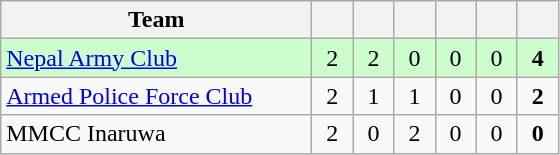<table class="wikitable" style="text-align:center">
<tr>
<th style="width:200px">Team</th>
<th width="20"></th>
<th width="20"></th>
<th width="20"></th>
<th width="20"></th>
<th width="20"></th>
<th width="20"></th>
</tr>
<tr style="background:#cfc">
<td style="text-align:left"><a href='#'>Nepal Army Club</a></td>
<td>2</td>
<td>2</td>
<td>0</td>
<td>0</td>
<td>0</td>
<td><strong>4</strong></td>
</tr>
<tr>
<td style="text-align:left"><a href='#'>Armed Police Force Club</a></td>
<td>2</td>
<td>1</td>
<td>1</td>
<td>0</td>
<td>0</td>
<td><strong>2</strong></td>
</tr>
<tr>
<td style="text-align:left">MMCC Inaruwa</td>
<td>2</td>
<td>0</td>
<td>2</td>
<td>0</td>
<td>0</td>
<td><strong>0</strong></td>
</tr>
</table>
